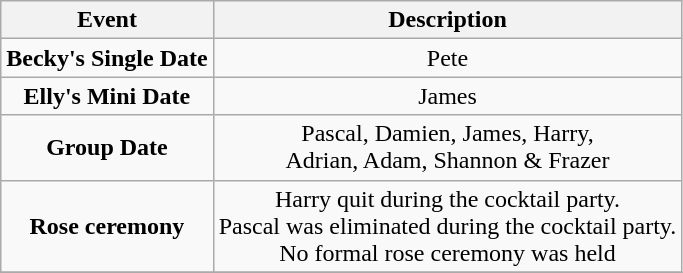<table class="wikitable sortable" style="text-align:center;">
<tr>
<th>Event</th>
<th>Description</th>
</tr>
<tr>
<td><strong>Becky's Single Date</strong></td>
<td>Pete</td>
</tr>
<tr>
<td><strong>Elly's Mini Date</strong></td>
<td>James</td>
</tr>
<tr>
<td><strong>Group Date</strong></td>
<td>Pascal, Damien, James, Harry,<br> Adrian, Adam, Shannon & Frazer</td>
</tr>
<tr>
<td><strong>Rose ceremony</strong></td>
<td>Harry quit during the cocktail party.<br>Pascal was eliminated during the cocktail party.<br>No formal rose ceremony was held</td>
</tr>
<tr>
</tr>
</table>
